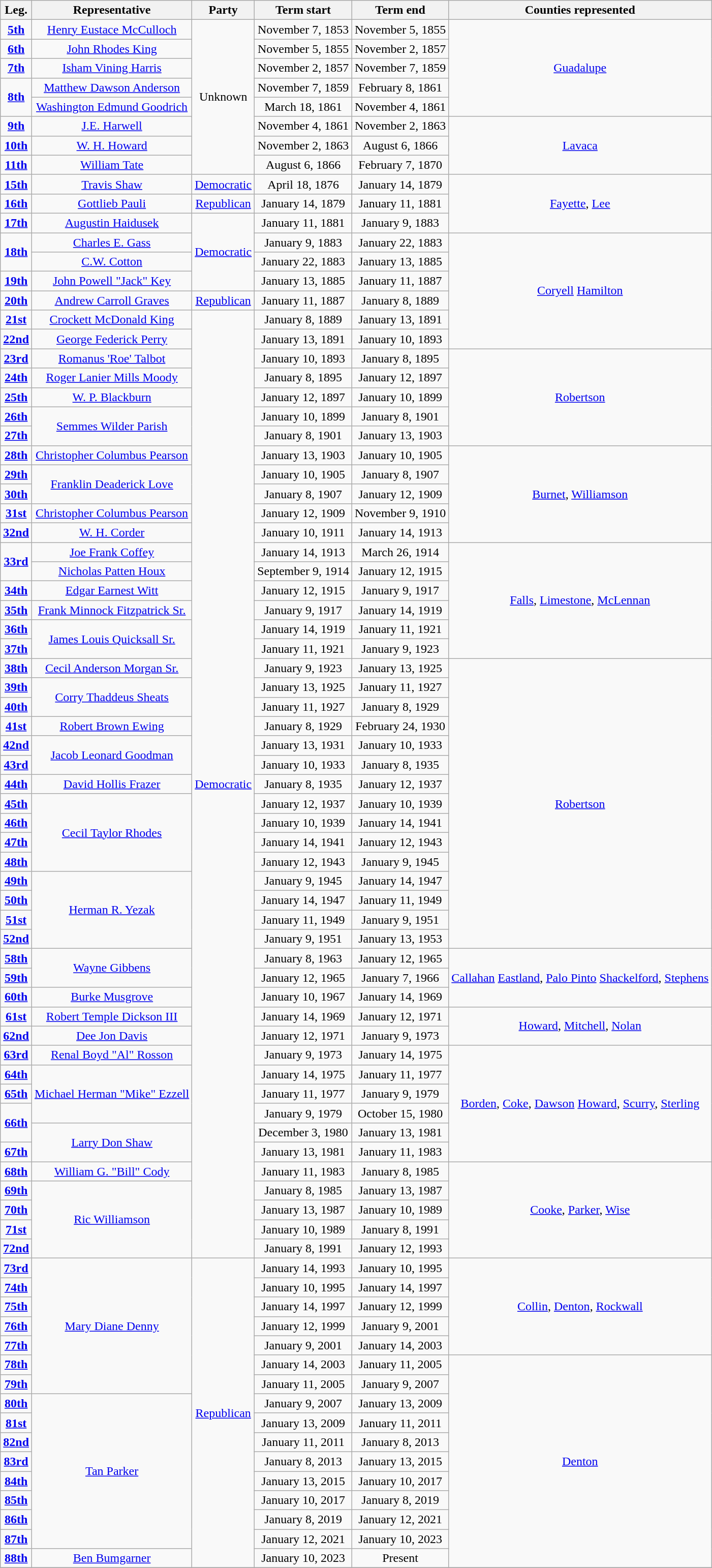<table class="wikitable" style="text-align:center">
<tr>
<th>Leg.</th>
<th>Representative</th>
<th>Party</th>
<th>Term start</th>
<th>Term end</th>
<th>Counties represented</th>
</tr>
<tr>
<td><a href='#'><strong>5th</strong></a></td>
<td><a href='#'>Henry Eustace McCulloch</a></td>
<td rowspan=9>Unknown</td>
<td>November 7, 1853</td>
<td>November 5, 1855</td>
<td rowspan=6><a href='#'>Guadalupe</a></td>
</tr>
<tr>
<td><a href='#'><strong>6th</strong></a></td>
<td><a href='#'>John Rhodes King</a></td>
<td>November 5, 1855</td>
<td>November 2, 1857</td>
</tr>
<tr>
<td><a href='#'><strong>7th</strong></a></td>
<td><a href='#'>Isham Vining Harris</a></td>
<td>November 2, 1857</td>
<td>November 7, 1859</td>
</tr>
<tr>
<td rowspan=2><a href='#'><strong>8th</strong></a></td>
<td><a href='#'>Matthew Dawson Anderson</a></td>
<td>November 7, 1859</td>
<td>February 8, 1861</td>
</tr>
<tr>
<td rowspan=2><a href='#'>Washington Edmund Goodrich</a></td>
<td>March 18, 1861</td>
<td>November 4, 1861</td>
</tr>
<tr>
<td rowspan=2><a href='#'><strong>9th</strong></a></td>
<td rowspan=2>November 4, 1861</td>
<td rowspan=2>November 2, 1863</td>
</tr>
<tr>
<td><a href='#'>J.E. Harwell</a></td>
<td rowspan=3><a href='#'>Lavaca</a></td>
</tr>
<tr>
<td><a href='#'><strong>10th</strong></a></td>
<td><a href='#'>W. H. Howard</a></td>
<td>November 2, 1863</td>
<td>August 6, 1866</td>
</tr>
<tr>
<td><a href='#'><strong>11th</strong></a></td>
<td><a href='#'>William Tate</a></td>
<td>August 6, 1866</td>
<td>February 7, 1870</td>
</tr>
<tr>
<td><a href='#'><strong>15th</strong></a></td>
<td><a href='#'>Travis Shaw</a></td>
<td><a href='#'>Democratic</a></td>
<td>April 18, 1876</td>
<td>January 14, 1879</td>
<td rowspan=3><a href='#'>Fayette</a>, <a href='#'>Lee</a></td>
</tr>
<tr>
<td><a href='#'><strong>16th</strong></a></td>
<td><a href='#'>Gottlieb Pauli</a></td>
<td><a href='#'>Republican</a></td>
<td>January 14, 1879</td>
<td>January 11, 1881</td>
</tr>
<tr>
<td><a href='#'><strong>17th</strong></a></td>
<td><a href='#'>Augustin Haidusek</a></td>
<td rowspan=4 ><a href='#'>Democratic</a></td>
<td>January 11, 1881</td>
<td>January 9, 1883</td>
</tr>
<tr>
<td rowspan=2><a href='#'><strong>18th</strong></a></td>
<td><a href='#'>Charles E. Gass</a></td>
<td>January 9, 1883</td>
<td>January 22, 1883</td>
<td rowspan=6><a href='#'>Coryell</a> <a href='#'>Hamilton</a></td>
</tr>
<tr>
<td><a href='#'>C.W. Cotton</a></td>
<td>January 22, 1883</td>
<td>January 13, 1885</td>
</tr>
<tr>
<td><a href='#'><strong>19th</strong></a></td>
<td><a href='#'>John Powell "Jack" Key</a></td>
<td>January 13, 1885</td>
<td>January 11, 1887</td>
</tr>
<tr>
<td><a href='#'><strong>20th</strong></a></td>
<td><a href='#'>Andrew Carroll Graves</a></td>
<td><a href='#'>Republican</a></td>
<td>January 11, 1887</td>
<td>January 8, 1889</td>
</tr>
<tr>
<td><a href='#'><strong>21st</strong></a></td>
<td><a href='#'>Crockett McDonald King</a></td>
<td rowspan=49 ><a href='#'>Democratic</a></td>
<td>January 8, 1889</td>
<td>January 13, 1891</td>
</tr>
<tr>
<td><a href='#'><strong>22nd</strong></a></td>
<td><a href='#'>George Federick Perry</a></td>
<td>January 13, 1891</td>
<td>January 10, 1893</td>
</tr>
<tr>
<td><a href='#'><strong>23rd</strong></a></td>
<td><a href='#'>Romanus 'Roe' Talbot</a></td>
<td>January 10, 1893</td>
<td>January 8, 1895</td>
<td rowspan=5><a href='#'>Robertson</a></td>
</tr>
<tr>
<td><a href='#'><strong>24th</strong></a></td>
<td><a href='#'>Roger Lanier Mills Moody</a></td>
<td>January 8, 1895</td>
<td>January 12, 1897</td>
</tr>
<tr>
<td><a href='#'><strong>25th</strong></a></td>
<td><a href='#'>W. P. Blackburn</a></td>
<td>January 12, 1897</td>
<td>January 10, 1899</td>
</tr>
<tr>
<td><a href='#'><strong>26th</strong></a></td>
<td rowspan=2><a href='#'>Semmes Wilder Parish</a></td>
<td>January 10, 1899</td>
<td>January 8, 1901</td>
</tr>
<tr>
<td><a href='#'><strong>27th</strong></a></td>
<td>January 8, 1901</td>
<td>January 13, 1903</td>
</tr>
<tr>
<td><a href='#'><strong>28th</strong></a></td>
<td><a href='#'>Christopher Columbus Pearson</a></td>
<td>January 13, 1903</td>
<td>January 10, 1905</td>
<td rowspan=5><a href='#'>Burnet</a>, <a href='#'>Williamson</a></td>
</tr>
<tr>
<td><a href='#'><strong>29th</strong></a></td>
<td rowspan=2><a href='#'>Franklin Deaderick Love</a></td>
<td>January 10, 1905</td>
<td>January 8, 1907</td>
</tr>
<tr>
<td><a href='#'><strong>30th</strong></a></td>
<td>January 8, 1907</td>
<td>January 12, 1909</td>
</tr>
<tr>
<td><a href='#'><strong>31st</strong></a></td>
<td><a href='#'>Christopher Columbus Pearson</a></td>
<td>January 12, 1909</td>
<td>November 9, 1910</td>
</tr>
<tr>
<td><a href='#'><strong>32nd</strong></a></td>
<td><a href='#'>W. H. Corder</a></td>
<td>January 10, 1911</td>
<td>January 14, 1913</td>
</tr>
<tr>
<td rowspan=2><a href='#'><strong>33rd</strong></a></td>
<td><a href='#'>Joe Frank Coffey</a></td>
<td>January 14, 1913</td>
<td>March 26, 1914</td>
<td rowspan=6><a href='#'>Falls</a>, <a href='#'>Limestone</a>, <a href='#'>McLennan</a></td>
</tr>
<tr>
<td><a href='#'>Nicholas Patten Houx</a></td>
<td>September 9, 1914</td>
<td>January 12, 1915</td>
</tr>
<tr>
<td><a href='#'><strong>34th</strong></a></td>
<td><a href='#'>Edgar Earnest Witt</a></td>
<td>January 12, 1915</td>
<td>January 9, 1917</td>
</tr>
<tr>
<td><a href='#'><strong>35th</strong></a></td>
<td><a href='#'>Frank Minnock Fitzpatrick Sr.</a></td>
<td>January 9, 1917</td>
<td>January 14, 1919</td>
</tr>
<tr>
<td><a href='#'><strong>36th</strong></a></td>
<td rowspan=2><a href='#'>James Louis Quicksall Sr.</a></td>
<td>January 14, 1919</td>
<td>January 11, 1921</td>
</tr>
<tr>
<td><a href='#'><strong>37th</strong></a></td>
<td>January 11, 1921</td>
<td>January 9, 1923</td>
</tr>
<tr>
<td><a href='#'><strong>38th</strong></a></td>
<td><a href='#'>Cecil Anderson Morgan Sr.</a></td>
<td>January 9, 1923</td>
<td>January 13, 1925</td>
<td rowspan=15><a href='#'>Robertson</a></td>
</tr>
<tr>
<td><a href='#'><strong>39th</strong></a></td>
<td rowspan=2><a href='#'>Corry Thaddeus Sheats</a></td>
<td>January 13, 1925</td>
<td>January 11, 1927</td>
</tr>
<tr>
<td><a href='#'><strong>40th</strong></a></td>
<td>January 11, 1927</td>
<td>January 8, 1929</td>
</tr>
<tr>
<td><a href='#'><strong>41st</strong></a></td>
<td><a href='#'>Robert Brown Ewing</a></td>
<td>January 8, 1929</td>
<td>February 24, 1930</td>
</tr>
<tr>
<td><a href='#'><strong>42nd</strong></a></td>
<td rowspan=2><a href='#'>Jacob Leonard Goodman</a></td>
<td>January 13, 1931</td>
<td>January 10, 1933</td>
</tr>
<tr>
<td><a href='#'><strong>43rd</strong></a></td>
<td>January 10, 1933</td>
<td>January 8, 1935</td>
</tr>
<tr>
<td><a href='#'><strong>44th</strong></a></td>
<td><a href='#'>David Hollis Frazer</a></td>
<td>January 8, 1935</td>
<td>January 12, 1937</td>
</tr>
<tr>
<td><a href='#'><strong>45th</strong></a></td>
<td rowspan=4><a href='#'>Cecil Taylor Rhodes</a></td>
<td>January 12, 1937</td>
<td>January 10, 1939</td>
</tr>
<tr>
<td><a href='#'><strong>46th</strong></a></td>
<td>January 10, 1939</td>
<td>January 14, 1941</td>
</tr>
<tr>
<td><a href='#'><strong>47th</strong></a></td>
<td>January 14, 1941</td>
<td>January 12, 1943</td>
</tr>
<tr>
<td><a href='#'><strong>48th</strong></a></td>
<td>January 12, 1943</td>
<td>January 9, 1945</td>
</tr>
<tr>
<td><a href='#'><strong>49th</strong></a></td>
<td rowspan=4><a href='#'>Herman R. Yezak</a></td>
<td>January 9, 1945</td>
<td>January 14, 1947</td>
</tr>
<tr>
<td><a href='#'><strong>50th</strong></a></td>
<td>January 14, 1947</td>
<td>January 11, 1949</td>
</tr>
<tr>
<td><a href='#'><strong>51st</strong></a></td>
<td>January 11, 1949</td>
<td>January 9, 1951</td>
</tr>
<tr>
<td><a href='#'><strong>52nd</strong></a></td>
<td>January 9, 1951</td>
<td>January 13, 1953</td>
</tr>
<tr>
<td><a href='#'><strong>58th</strong></a></td>
<td rowspan=2><a href='#'>Wayne Gibbens</a></td>
<td>January 8, 1963</td>
<td>January 12, 1965</td>
<td rowspan=3><a href='#'>Callahan</a> <a href='#'>Eastland</a>, <a href='#'>Palo Pinto</a> <a href='#'>Shackelford</a>, <a href='#'>Stephens</a></td>
</tr>
<tr>
<td><a href='#'><strong>59th</strong></a></td>
<td>January 12, 1965</td>
<td>January 7, 1966</td>
</tr>
<tr>
<td><a href='#'><strong>60th</strong></a></td>
<td><a href='#'>Burke Musgrove</a></td>
<td>January 10, 1967</td>
<td>January 14, 1969</td>
</tr>
<tr>
<td><a href='#'><strong>61st</strong></a></td>
<td><a href='#'>Robert Temple Dickson III</a></td>
<td>January 14, 1969</td>
<td>January 12, 1971</td>
<td rowspan=2><a href='#'>Howard</a>, <a href='#'>Mitchell</a>, <a href='#'>Nolan</a></td>
</tr>
<tr>
<td><a href='#'><strong>62nd</strong></a></td>
<td><a href='#'>Dee Jon Davis</a></td>
<td>January 12, 1971</td>
<td>January 9, 1973</td>
</tr>
<tr>
<td><a href='#'><strong>63rd</strong></a></td>
<td><a href='#'>Renal Boyd "Al" Rosson</a></td>
<td>January 9, 1973</td>
<td>January 14, 1975</td>
<td rowspan=6><a href='#'>Borden</a>, <a href='#'>Coke</a>, <a href='#'>Dawson</a> <a href='#'>Howard</a>, <a href='#'>Scurry</a>, <a href='#'>Sterling</a></td>
</tr>
<tr>
<td><a href='#'><strong>64th</strong></a></td>
<td rowspan=3><a href='#'>Michael Herman "Mike" Ezzell</a></td>
<td>January 14, 1975</td>
<td>January 11, 1977</td>
</tr>
<tr>
<td><a href='#'><strong>65th</strong></a></td>
<td>January 11, 1977</td>
<td>January 9, 1979</td>
</tr>
<tr>
<td rowspan=2><a href='#'><strong>66th</strong></a></td>
<td>January 9, 1979</td>
<td>October 15, 1980</td>
</tr>
<tr>
<td rowspan=2><a href='#'>Larry Don Shaw</a></td>
<td>December 3, 1980</td>
<td>January 13, 1981</td>
</tr>
<tr>
<td><a href='#'><strong>67th</strong></a></td>
<td>January 13, 1981</td>
<td>January 11, 1983</td>
</tr>
<tr>
<td><a href='#'><strong>68th</strong></a></td>
<td><a href='#'>William G. "Bill" Cody</a></td>
<td>January 11, 1983</td>
<td>January 8, 1985</td>
<td rowspan=5><a href='#'>Cooke</a>, <a href='#'>Parker</a>, <a href='#'>Wise</a></td>
</tr>
<tr>
<td><a href='#'><strong>69th</strong></a></td>
<td rowspan=4><a href='#'>Ric Williamson</a></td>
<td>January 8, 1985</td>
<td>January 13, 1987</td>
</tr>
<tr>
<td><a href='#'><strong>70th</strong></a></td>
<td>January 13, 1987</td>
<td>January 10, 1989</td>
</tr>
<tr>
<td><a href='#'><strong>71st</strong></a></td>
<td>January 10, 1989</td>
<td>January 8, 1991</td>
</tr>
<tr>
<td><a href='#'><strong>72nd</strong></a></td>
<td>January 8, 1991</td>
<td>January 12, 1993</td>
</tr>
<tr>
<td><a href='#'><strong>73rd</strong></a></td>
<td rowspan=7><a href='#'>Mary Diane Denny</a></td>
<td rowspan=16 ><a href='#'>Republican</a></td>
<td>January 14, 1993</td>
<td>January 10, 1995</td>
<td rowspan=5><a href='#'>Collin</a>, <a href='#'>Denton</a>, <a href='#'>Rockwall</a></td>
</tr>
<tr>
<td><a href='#'><strong>74th</strong></a></td>
<td>January 10, 1995</td>
<td>January 14, 1997</td>
</tr>
<tr>
<td><a href='#'><strong>75th</strong></a></td>
<td>January 14, 1997</td>
<td>January 12, 1999</td>
</tr>
<tr>
<td><a href='#'><strong>76th</strong></a></td>
<td>January 12, 1999</td>
<td>January 9, 2001</td>
</tr>
<tr>
<td><a href='#'><strong>77th</strong></a></td>
<td>January 9, 2001</td>
<td>January 14, 2003</td>
</tr>
<tr>
<td><a href='#'><strong>78th</strong></a></td>
<td>January 14, 2003</td>
<td>January 11, 2005</td>
<td rowspan="11"><a href='#'>Denton</a></td>
</tr>
<tr>
<td><a href='#'><strong>79th</strong></a></td>
<td>January 11, 2005</td>
<td>January 9, 2007</td>
</tr>
<tr>
<td><a href='#'><strong>80th</strong></a></td>
<td rowspan=8><a href='#'>Tan Parker</a></td>
<td>January 9, 2007</td>
<td>January 13, 2009</td>
</tr>
<tr>
<td><a href='#'><strong>81st</strong></a></td>
<td>January 13, 2009</td>
<td>January 11, 2011</td>
</tr>
<tr>
<td><a href='#'><strong>82nd</strong></a></td>
<td>January 11, 2011</td>
<td>January 8, 2013</td>
</tr>
<tr>
<td><a href='#'><strong>83rd</strong></a></td>
<td>January 8, 2013</td>
<td>January 13, 2015</td>
</tr>
<tr>
<td><a href='#'><strong>84th</strong></a></td>
<td>January 13, 2015</td>
<td>January 10, 2017</td>
</tr>
<tr>
<td><a href='#'><strong>85th</strong></a></td>
<td>January 10, 2017</td>
<td>January 8, 2019</td>
</tr>
<tr>
<td><a href='#'><strong>86th</strong></a></td>
<td>January 8, 2019</td>
<td>January 12, 2021</td>
</tr>
<tr>
<td><a href='#'><strong>87th</strong></a></td>
<td>January 12, 2021</td>
<td>January 10, 2023</td>
</tr>
<tr>
<td><a href='#'><strong>88th</strong></a></td>
<td><a href='#'>Ben Bumgarner</a></td>
<td>January 10, 2023</td>
<td>Present</td>
</tr>
<tr>
</tr>
</table>
